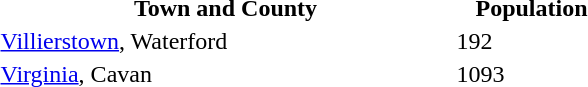<table>
<tr>
<th style="width:300px;align:left;">Town and County</th>
<th style="width:100px;align:right;">Population</th>
</tr>
<tr>
<td><a href='#'>Villierstown</a>, Waterford</td>
<td>192</td>
</tr>
<tr>
<td><a href='#'>Virginia</a>, Cavan</td>
<td>1093</td>
</tr>
</table>
